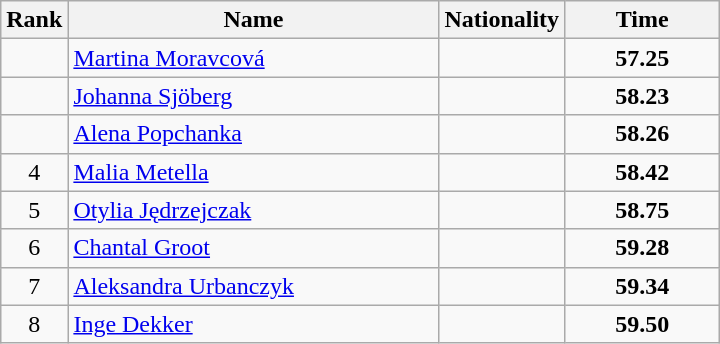<table class="wikitable">
<tr>
<th>Rank</th>
<th style="width: 15em">Name</th>
<th>Nationality</th>
<th style="width: 6em">Time</th>
</tr>
<tr>
<td align="center"></td>
<td><a href='#'>Martina Moravcová</a></td>
<td></td>
<td align="center"><strong>57.25</strong></td>
</tr>
<tr>
<td align="center"></td>
<td><a href='#'>Johanna Sjöberg</a></td>
<td></td>
<td align="center"><strong>58.23</strong></td>
</tr>
<tr>
<td align="center"></td>
<td><a href='#'>Alena Popchanka</a></td>
<td></td>
<td align="center"><strong>58.26</strong></td>
</tr>
<tr>
<td align="center">4</td>
<td><a href='#'>Malia Metella</a></td>
<td></td>
<td align="center"><strong>58.42</strong></td>
</tr>
<tr>
<td align="center">5</td>
<td><a href='#'>Otylia Jędrzejczak</a></td>
<td></td>
<td align="center"><strong>58.75</strong></td>
</tr>
<tr>
<td align="center">6</td>
<td><a href='#'>Chantal Groot</a></td>
<td></td>
<td align="center"><strong>59.28</strong></td>
</tr>
<tr>
<td align="center">7</td>
<td><a href='#'>Aleksandra Urbanczyk</a></td>
<td></td>
<td align="center"><strong>59.34</strong></td>
</tr>
<tr>
<td align="center">8</td>
<td><a href='#'>Inge Dekker</a></td>
<td></td>
<td align="center"><strong>59.50</strong></td>
</tr>
</table>
